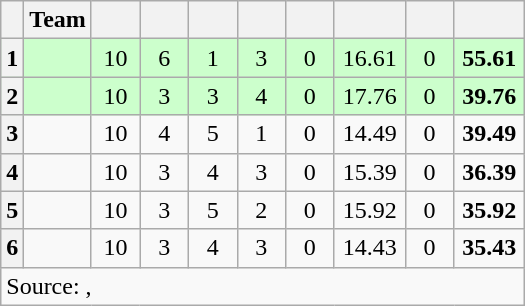<table class="wikitable" style="text-align:center;">
<tr>
<th></th>
<th>Team</th>
<th style="width:25px"></th>
<th style="width:25px"></th>
<th style="width:25px"></th>
<th style="width:25px"></th>
<th style="width:25px"></th>
<th style="width:40px"></th>
<th style="width:25px"></th>
<th style="width:40px"></th>
</tr>
<tr style="background:#cfc">
<th>1</th>
<td style="text-align:left;"></td>
<td>10</td>
<td>6</td>
<td>1</td>
<td>3</td>
<td>0</td>
<td>16.61</td>
<td>0</td>
<td><strong>55.61</strong></td>
</tr>
<tr style="background:#cfc">
<th>2</th>
<td style="text-align:left;"></td>
<td>10</td>
<td>3</td>
<td>3</td>
<td>4</td>
<td>0</td>
<td>17.76</td>
<td>0</td>
<td><strong>39.76</strong></td>
</tr>
<tr>
<th>3</th>
<td style="text-align:left;"></td>
<td>10</td>
<td>4</td>
<td>5</td>
<td>1</td>
<td>0</td>
<td>14.49</td>
<td>0</td>
<td><strong>39.49</strong></td>
</tr>
<tr>
<th>4</th>
<td style="text-align:left;"></td>
<td>10</td>
<td>3</td>
<td>4</td>
<td>3</td>
<td>0</td>
<td>15.39</td>
<td>0</td>
<td><strong>36.39</strong></td>
</tr>
<tr>
<th>5</th>
<td style="text-align:left;"></td>
<td>10</td>
<td>3</td>
<td>5</td>
<td>2</td>
<td>0</td>
<td>15.92</td>
<td>0</td>
<td><strong>35.92</strong></td>
</tr>
<tr>
<th>6</th>
<td style="text-align:left;"></td>
<td>10</td>
<td>3</td>
<td>4</td>
<td>3</td>
<td>0</td>
<td>14.43</td>
<td>0</td>
<td><strong>35.43</strong></td>
</tr>
<tr>
<td colspan="10" style="text-align:left;">Source: , </td>
</tr>
</table>
